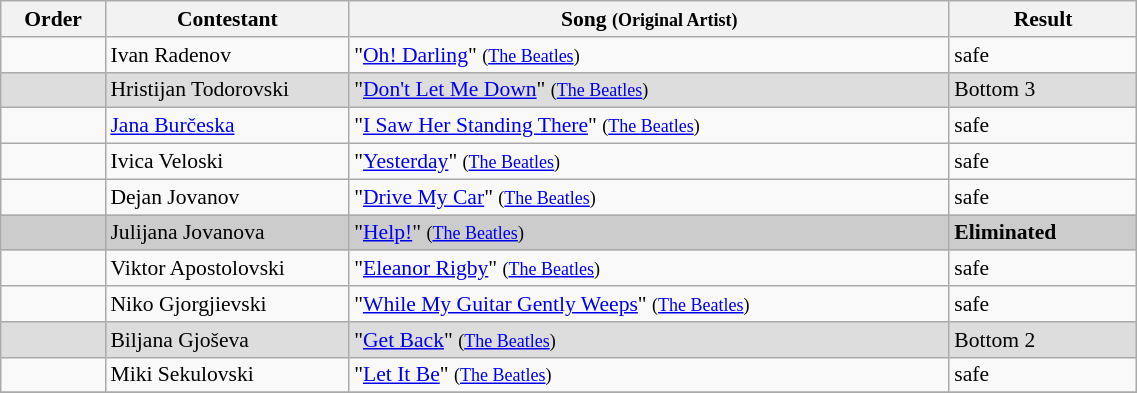<table class="wikitable" style="font-size:90%; width:60%; text-align: left;">
<tr>
<th width="05%">Order</th>
<th width="13%">Contestant</th>
<th width="32%">Song <small>(Original Artist)</small></th>
<th width="10%">Result</th>
</tr>
<tr>
<td></td>
<td>Ivan Radenov</td>
<td>"<a href='#'>Oh! Darling</a>" <small>(<a href='#'>The Beatles</a>)</small></td>
<td>safe</td>
</tr>
<tr>
<td bgcolor="DDDDDD"></td>
<td bgcolor="DDDDDD">Hristijan Todorovski</td>
<td bgcolor="DDDDDD">"<a href='#'>Don't Let Me Down</a>" <small>(<a href='#'>The Beatles</a>)</small></td>
<td bgcolor="DDDDDD">Bottom 3</td>
</tr>
<tr>
<td></td>
<td><a href='#'>Jana Burčeska</a></td>
<td>"<a href='#'>I Saw Her Standing There</a>" <small>(<a href='#'>The Beatles</a>)</small></td>
<td>safe</td>
</tr>
<tr>
<td></td>
<td>Ivica Veloski</td>
<td>"<a href='#'>Yesterday</a>" <small>(<a href='#'>The Beatles</a>)</small></td>
<td>safe</td>
</tr>
<tr>
<td></td>
<td>Dejan Jovanov</td>
<td>"<a href='#'>Drive My Car</a>" <small>(<a href='#'>The Beatles</a>)</small></td>
<td>safe</td>
</tr>
<tr>
<td bgcolor="CCCCCC"></td>
<td bgcolor="CCCCCC">Julijana Jovanova</td>
<td bgcolor="CCCCCC">"<a href='#'>Help!</a>" <small>(<a href='#'>The Beatles</a>)</small></td>
<td bgcolor="CCCCCC"><strong>Eliminated</strong></td>
</tr>
<tr>
<td></td>
<td>Viktor Apostolovski</td>
<td>"<a href='#'>Eleanor Rigby</a>" <small>(<a href='#'>The Beatles</a>)</small></td>
<td>safe</td>
</tr>
<tr>
<td></td>
<td>Niko Gjorgjievski</td>
<td>"<a href='#'>While My Guitar Gently Weeps</a>" <small>(<a href='#'>The Beatles</a>)</small></td>
<td>safe</td>
</tr>
<tr>
<td bgcolor="DDDDDD"></td>
<td bgcolor="DDDDDD">Biljana Gjoševa</td>
<td bgcolor="DDDDDD">"<a href='#'>Get Back</a>" <small>(<a href='#'>The Beatles</a>)</small></td>
<td bgcolor="DDDDDD">Bottom 2</td>
</tr>
<tr>
<td></td>
<td>Miki Sekulovski</td>
<td>"<a href='#'>Let It Be</a>" <small>(<a href='#'>The Beatles</a>)</small></td>
<td>safe</td>
</tr>
<tr>
</tr>
</table>
